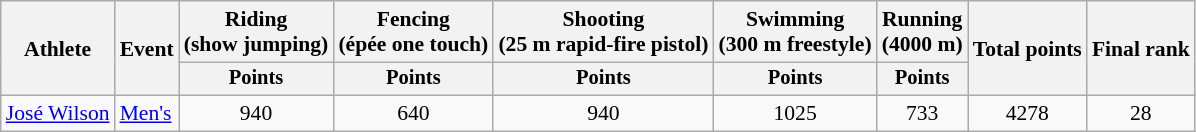<table class="wikitable" style="font-size:90%">
<tr>
<th rowspan="2">Athlete</th>
<th rowspan="2">Event</th>
<th>Riding<br><span>(show jumping)</span></th>
<th>Fencing<br><span>(épée one touch)</span></th>
<th>Shooting<br><span>(25 m rapid-fire pistol)</span></th>
<th>Swimming<br><span>(300 m freestyle)</span></th>
<th>Running<br><span>(4000 m)</span></th>
<th rowspan=2>Total points</th>
<th rowspan=2>Final rank</th>
</tr>
<tr style="font-size:95%">
<th>Points</th>
<th>Points</th>
<th>Points</th>
<th>Points</th>
<th>Points</th>
</tr>
<tr align=center>
<td align=left><a href='#'>José Wilson</a></td>
<td align=left rowspan=1><a href='#'>Men's</a></td>
<td>940</td>
<td>640</td>
<td>940</td>
<td>1025</td>
<td>733</td>
<td>4278</td>
<td>28</td>
</tr>
</table>
